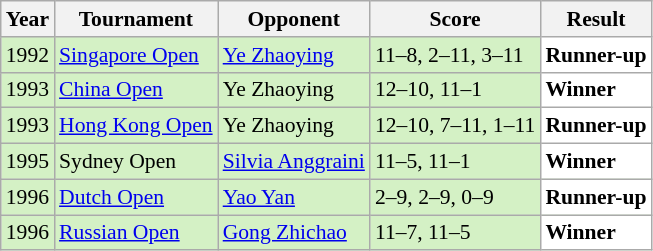<table class="sortable wikitable" style="font-size: 90%;">
<tr>
<th>Year</th>
<th>Tournament</th>
<th>Opponent</th>
<th>Score</th>
<th>Result</th>
</tr>
<tr style="background:#D4F1C5">
<td align="center">1992</td>
<td align="left"><a href='#'>Singapore Open</a></td>
<td align="left"> <a href='#'>Ye Zhaoying</a></td>
<td align="left">11–8, 2–11, 3–11</td>
<td style="text-align:left; background:white"> <strong>Runner-up</strong></td>
</tr>
<tr style="background:#D4F1C5">
<td align="center">1993</td>
<td align="left"><a href='#'>China Open</a></td>
<td align="left"> Ye Zhaoying</td>
<td align="left">12–10, 11–1</td>
<td style="text-align:left; background:white"> <strong>Winner</strong></td>
</tr>
<tr style="background:#D4F1C5">
<td align="center">1993</td>
<td align="left"><a href='#'>Hong Kong Open</a></td>
<td align="left"> Ye Zhaoying</td>
<td align="left">12–10, 7–11, 1–11</td>
<td style="text-align:left; background:white"> <strong>Runner-up</strong></td>
</tr>
<tr style="background:#D4F1C5">
<td align="center">1995</td>
<td align="left">Sydney Open</td>
<td align="left"> <a href='#'>Silvia Anggraini</a></td>
<td align="left">11–5, 11–1</td>
<td style="text-align:left; background:white"> <strong>Winner</strong></td>
</tr>
<tr style="background:#D4F1C5">
<td align="center">1996</td>
<td align="left"><a href='#'>Dutch Open</a></td>
<td align="left"> <a href='#'>Yao Yan</a></td>
<td align="left">2–9, 2–9, 0–9</td>
<td style="text-align:left; background:white"> <strong>Runner-up</strong></td>
</tr>
<tr style="background:#D4F1C5">
<td align="center">1996</td>
<td align="left"><a href='#'>Russian Open</a></td>
<td align="left"> <a href='#'>Gong Zhichao</a></td>
<td align="left">11–7, 11–5</td>
<td style="text-align:left; background:white"> <strong>Winner</strong></td>
</tr>
</table>
